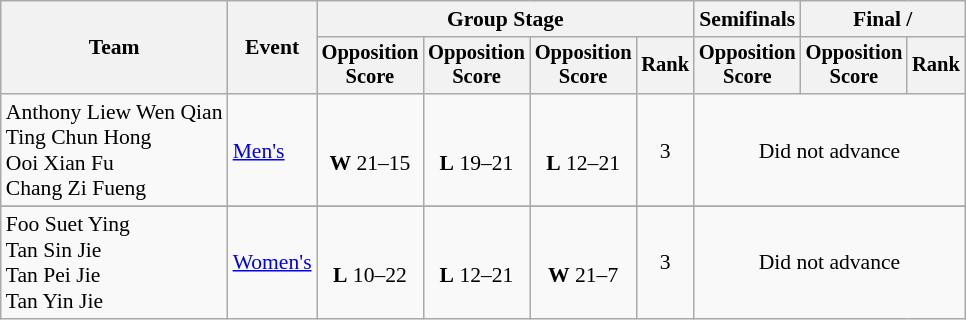<table class="wikitable" style="font-size:90%">
<tr>
<th rowspan=2>Team</th>
<th rowspan=2>Event</th>
<th colspan=4>Group Stage</th>
<th>Semifinals</th>
<th colspan=2>Final / </th>
</tr>
<tr style="font-size:95%">
<th>Opposition<br>Score</th>
<th>Opposition<br>Score</th>
<th>Opposition<br>Score</th>
<th>Rank</th>
<th>Opposition<br>Score</th>
<th>Opposition<br>Score</th>
<th>Rank</th>
</tr>
<tr align=center>
<td align=left>Anthony Liew Wen Qian<br>Ting Chun Hong<br>Ooi Xian Fu<br>Chang Zi Fueng</td>
<td align=left><a href='#'>Men's</a></td>
<td><br><strong>W</strong> 21–15</td>
<td><br><strong>L</strong> 19–21</td>
<td><br><strong>L</strong> 12–21</td>
<td>3</td>
<td colspan=3>Did not advance</td>
</tr>
<tr>
</tr>
<tr align=center>
<td align=left>Foo Suet Ying<br>Tan Sin Jie<br>Tan Pei Jie<br>Tan Yin Jie</td>
<td align=left><a href='#'>Women's</a></td>
<td><br><strong>L</strong> 10–22</td>
<td><br><strong>L</strong> 12–21</td>
<td><br><strong>W</strong> 21–7</td>
<td>3</td>
<td colspan=3>Did not advance</td>
</tr>
</table>
